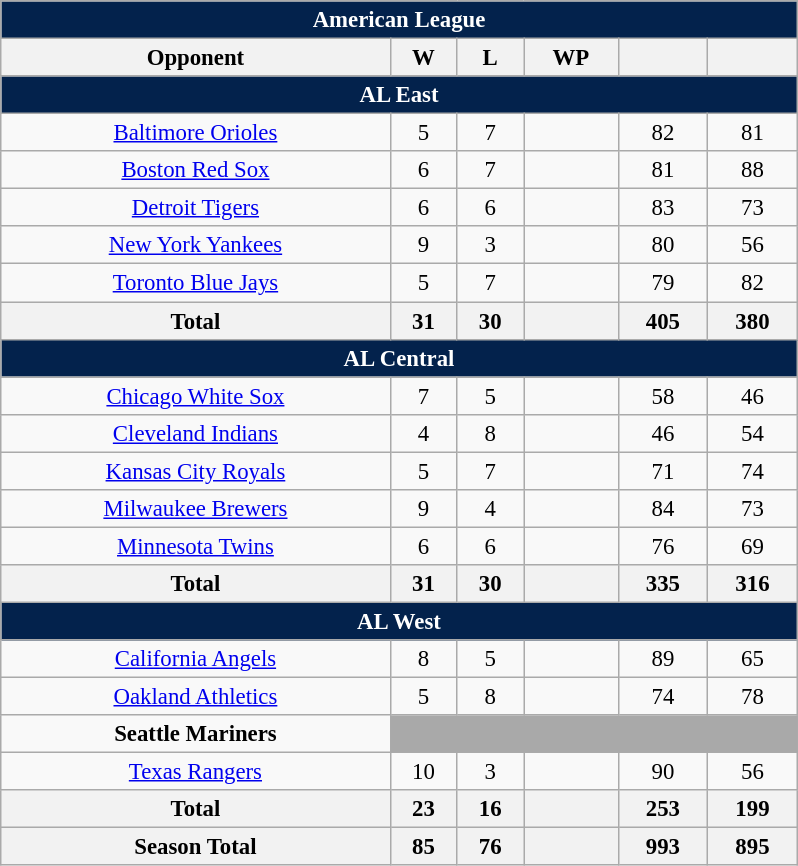<table class="wikitable" style="font-size:95%; text-align:center; width:35em;margin: 0.5em auto;">
<tr>
<th colspan="7" style="background:#03224c; color:#ffffff;">American League</th>
</tr>
<tr>
<th>Opponent</th>
<th>W</th>
<th>L</th>
<th>WP</th>
<th></th>
<th></th>
</tr>
<tr>
<th colspan="7" style="background:#03224c; color:#ffffff;">AL East</th>
</tr>
<tr>
<td><a href='#'>Baltimore Orioles</a></td>
<td>5</td>
<td>7</td>
<td></td>
<td>82</td>
<td>81</td>
</tr>
<tr>
<td><a href='#'>Boston Red Sox</a></td>
<td>6</td>
<td>7</td>
<td></td>
<td>81</td>
<td>88</td>
</tr>
<tr>
<td><a href='#'>Detroit Tigers</a></td>
<td>6</td>
<td>6</td>
<td></td>
<td>83</td>
<td>73</td>
</tr>
<tr>
<td><a href='#'>New York Yankees</a></td>
<td>9</td>
<td>3</td>
<td></td>
<td>80</td>
<td>56</td>
</tr>
<tr>
<td><a href='#'>Toronto Blue Jays</a></td>
<td>5</td>
<td>7</td>
<td></td>
<td>79</td>
<td>82</td>
</tr>
<tr>
<th>Total</th>
<th>31</th>
<th>30</th>
<th></th>
<th>405</th>
<th>380</th>
</tr>
<tr>
<th colspan="7" style="background:#03224c; color:#ffffff;">AL Central</th>
</tr>
<tr>
<td><a href='#'>Chicago White Sox</a></td>
<td>7</td>
<td>5</td>
<td></td>
<td>58</td>
<td>46</td>
</tr>
<tr>
<td><a href='#'>Cleveland Indians</a></td>
<td>4</td>
<td>8</td>
<td></td>
<td>46</td>
<td>54</td>
</tr>
<tr>
<td><a href='#'>Kansas City Royals</a></td>
<td>5</td>
<td>7</td>
<td></td>
<td>71</td>
<td>74</td>
</tr>
<tr>
<td><a href='#'>Milwaukee Brewers</a></td>
<td>9</td>
<td>4</td>
<td></td>
<td>84</td>
<td>73</td>
</tr>
<tr>
<td><a href='#'>Minnesota Twins</a></td>
<td>6</td>
<td>6</td>
<td></td>
<td>76</td>
<td>69</td>
</tr>
<tr>
<th>Total</th>
<th>31</th>
<th>30</th>
<th></th>
<th>335</th>
<th>316</th>
</tr>
<tr>
<th colspan="7" style="background:#03224c; color:#ffffff;">AL West</th>
</tr>
<tr>
<td><a href='#'>California Angels</a></td>
<td>8</td>
<td>5</td>
<td></td>
<td>89</td>
<td>65</td>
</tr>
<tr>
<td><a href='#'>Oakland Athletics</a></td>
<td>5</td>
<td>8</td>
<td></td>
<td>74</td>
<td>78</td>
</tr>
<tr>
<td><strong>Seattle Mariners</strong></td>
<td colspan=5 style="background:darkgray;"></td>
</tr>
<tr>
<td><a href='#'>Texas Rangers</a></td>
<td>10</td>
<td>3</td>
<td></td>
<td>90</td>
<td>56</td>
</tr>
<tr>
<th>Total</th>
<th>23</th>
<th>16</th>
<th></th>
<th>253</th>
<th>199</th>
</tr>
<tr>
<th>Season Total</th>
<th>85</th>
<th>76</th>
<th></th>
<th>993</th>
<th>895</th>
</tr>
</table>
